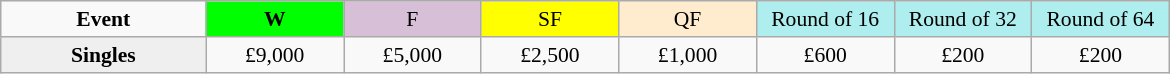<table class=wikitable style=font-size:90%;text-align:center>
<tr>
<td style="width:130px"><strong>Event</strong></td>
<td style="width:85px; background:lime"><strong>W</strong></td>
<td style="width:85px; background:thistle">F</td>
<td style="width:85px; background:#ffff00">SF</td>
<td style="width:85px; background:#ffebcd">QF</td>
<td style="width:85px; background:#afeeee">Round of 16</td>
<td style="width:85px; background:#afeeee">Round of 32</td>
<td style="width:85px; background:#afeeee">Round of 64</td>
</tr>
<tr>
<th style=background:#efefef>Singles </th>
<td>£9,000</td>
<td>£5,000</td>
<td>£2,500</td>
<td>£1,000</td>
<td>£600</td>
<td>£200</td>
<td>£200</td>
</tr>
</table>
